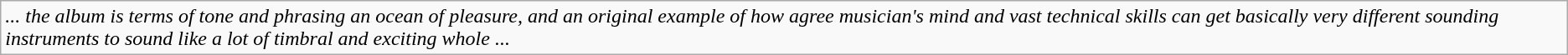<table class="wikitable">
<tr>
<td><em>... the album is  terms of tone and phrasing an ocean of pleasure, and an original example of how agree musician's mind and vast technical skills can get basically very different sounding instruments to sound like a lot of timbral and exciting whole ...</em></td>
</tr>
</table>
